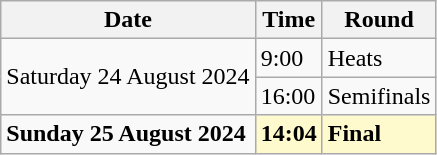<table class="wikitable">
<tr>
<th>Date</th>
<th>Time</th>
<th>Round</th>
</tr>
<tr>
<td rowspan=2>Saturday 24 August 2024</td>
<td>9:00</td>
<td>Heats</td>
</tr>
<tr>
<td>16:00</td>
<td>Semifinals</td>
</tr>
<tr>
<td><strong>Sunday 25 August 2024</strong></td>
<td style=background:lemonchiffon><strong>14:04</strong></td>
<td style=background:lemonchiffon><strong>Final</strong></td>
</tr>
</table>
